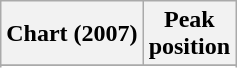<table class="wikitable sortable plainrowheaders" style="text-align:center">
<tr>
<th>Chart (2007)</th>
<th>Peak<br>position</th>
</tr>
<tr>
</tr>
<tr>
</tr>
</table>
